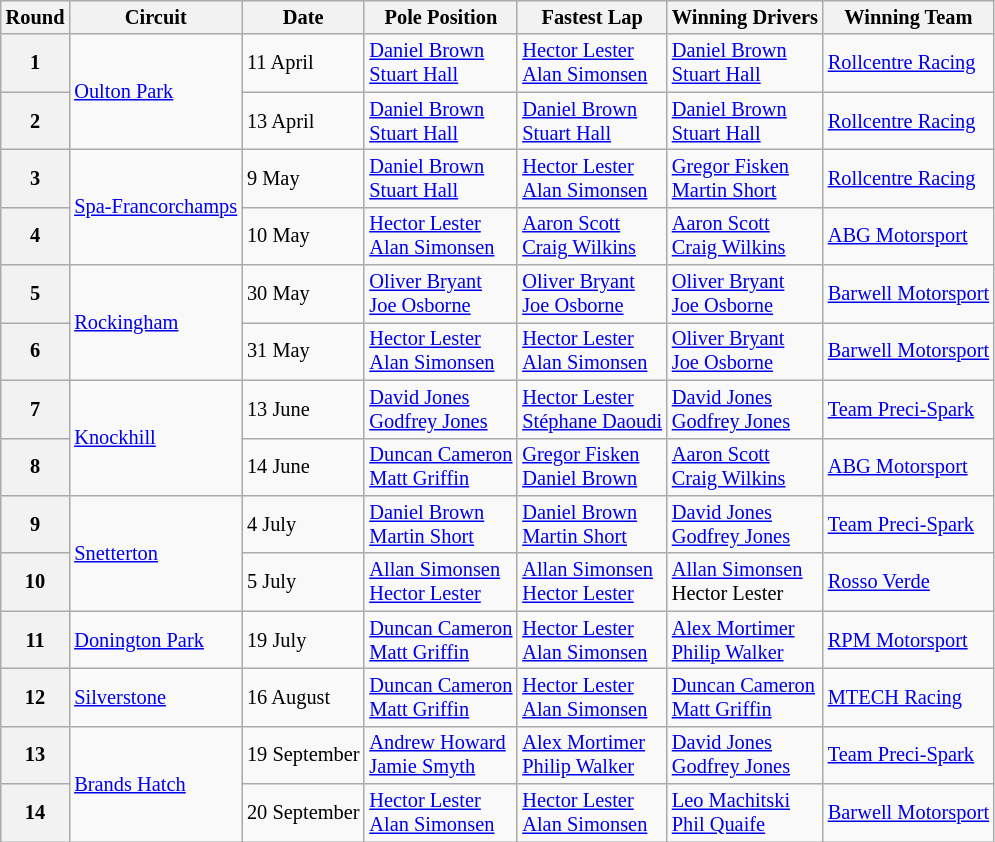<table class="wikitable" style="font-size:85%">
<tr>
<th>Round</th>
<th>Circuit</th>
<th>Date</th>
<th>Pole Position</th>
<th>Fastest Lap</th>
<th>Winning Drivers</th>
<th>Winning Team</th>
</tr>
<tr>
<th>1</th>
<td rowspan=2> <a href='#'>Oulton Park</a></td>
<td>11 April</td>
<td> <a href='#'>Daniel Brown</a><br> <a href='#'>Stuart Hall</a></td>
<td> <a href='#'>Hector Lester</a><br> <a href='#'>Alan Simonsen</a></td>
<td> <a href='#'>Daniel Brown</a><br> <a href='#'>Stuart Hall</a></td>
<td><a href='#'>Rollcentre Racing</a></td>
</tr>
<tr>
<th>2</th>
<td>13 April</td>
<td> <a href='#'>Daniel Brown</a><br> <a href='#'>Stuart Hall</a></td>
<td> <a href='#'>Daniel Brown</a><br> <a href='#'>Stuart Hall</a></td>
<td> <a href='#'>Daniel Brown</a><br> <a href='#'>Stuart Hall</a></td>
<td><a href='#'>Rollcentre Racing</a></td>
</tr>
<tr>
<th>3</th>
<td rowspan=2> <a href='#'>Spa-Francorchamps</a></td>
<td>9 May</td>
<td> <a href='#'>Daniel Brown</a><br> <a href='#'>Stuart Hall</a></td>
<td> <a href='#'>Hector Lester</a><br> <a href='#'>Alan Simonsen</a></td>
<td> <a href='#'>Gregor Fisken</a><br> <a href='#'>Martin Short</a></td>
<td><a href='#'>Rollcentre Racing</a></td>
</tr>
<tr>
<th>4</th>
<td>10 May</td>
<td> <a href='#'>Hector Lester</a><br> <a href='#'>Alan Simonsen</a></td>
<td> <a href='#'>Aaron Scott</a><br> <a href='#'>Craig Wilkins</a></td>
<td> <a href='#'>Aaron Scott</a><br> <a href='#'>Craig Wilkins</a></td>
<td><a href='#'>ABG Motorsport</a></td>
</tr>
<tr>
<th>5</th>
<td rowspan=2> <a href='#'>Rockingham</a></td>
<td>30 May</td>
<td> <a href='#'>Oliver Bryant</a><br> <a href='#'>Joe Osborne</a></td>
<td> <a href='#'>Oliver Bryant</a><br> <a href='#'>Joe Osborne</a></td>
<td> <a href='#'>Oliver Bryant</a><br> <a href='#'>Joe Osborne</a></td>
<td><a href='#'>Barwell Motorsport</a></td>
</tr>
<tr>
<th>6</th>
<td>31 May</td>
<td> <a href='#'>Hector Lester</a><br> <a href='#'>Alan Simonsen</a></td>
<td> <a href='#'>Hector Lester</a><br> <a href='#'>Alan Simonsen</a></td>
<td> <a href='#'>Oliver Bryant</a><br> <a href='#'>Joe Osborne</a></td>
<td><a href='#'>Barwell Motorsport</a></td>
</tr>
<tr>
<th>7</th>
<td rowspan=2> <a href='#'>Knockhill</a></td>
<td>13 June</td>
<td> <a href='#'>David Jones</a><br> <a href='#'>Godfrey Jones</a></td>
<td> <a href='#'>Hector Lester</a><br> <a href='#'>Stéphane Daoudi</a></td>
<td> <a href='#'>David Jones</a><br> <a href='#'>Godfrey Jones</a></td>
<td><a href='#'>Team Preci-Spark</a></td>
</tr>
<tr>
<th>8</th>
<td>14 June</td>
<td> <a href='#'>Duncan Cameron</a><br> <a href='#'>Matt Griffin</a></td>
<td> <a href='#'>Gregor Fisken</a><br> <a href='#'>Daniel Brown</a></td>
<td> <a href='#'>Aaron Scott</a><br> <a href='#'>Craig Wilkins</a></td>
<td><a href='#'>ABG Motorsport</a></td>
</tr>
<tr>
<th>9</th>
<td rowspan=2> <a href='#'>Snetterton</a></td>
<td>4 July</td>
<td> <a href='#'>Daniel Brown</a><br> <a href='#'>Martin Short</a></td>
<td> <a href='#'>Daniel Brown</a><br> <a href='#'>Martin Short</a></td>
<td> <a href='#'>David Jones</a><br> <a href='#'>Godfrey Jones</a></td>
<td><a href='#'>Team Preci-Spark</a></td>
</tr>
<tr>
<th>10</th>
<td>5 July</td>
<td> <a href='#'>Allan Simonsen</a><br> <a href='#'>Hector Lester</a></td>
<td> <a href='#'>Allan Simonsen</a><br> <a href='#'>Hector Lester</a></td>
<td> <a href='#'>Allan Simonsen</a><br> Hector Lester</td>
<td><a href='#'>Rosso Verde</a></td>
</tr>
<tr>
<th>11</th>
<td> <a href='#'>Donington Park</a></td>
<td>19 July</td>
<td> <a href='#'>Duncan Cameron</a><br> <a href='#'>Matt Griffin</a></td>
<td> <a href='#'>Hector Lester</a><br> <a href='#'>Alan Simonsen</a></td>
<td> <a href='#'>Alex Mortimer</a><br> <a href='#'>Philip Walker</a></td>
<td><a href='#'>RPM Motorsport</a></td>
</tr>
<tr>
<th>12</th>
<td> <a href='#'>Silverstone</a></td>
<td>16 August</td>
<td> <a href='#'>Duncan Cameron</a><br> <a href='#'>Matt Griffin</a></td>
<td> <a href='#'>Hector Lester</a><br> <a href='#'>Alan Simonsen</a></td>
<td> <a href='#'>Duncan Cameron</a><br> <a href='#'>Matt Griffin</a></td>
<td><a href='#'>MTECH Racing</a></td>
</tr>
<tr>
<th>13</th>
<td rowspan=2> <a href='#'>Brands Hatch</a></td>
<td>19 September</td>
<td> <a href='#'>Andrew Howard</a><br> <a href='#'>Jamie Smyth</a></td>
<td> <a href='#'>Alex Mortimer</a><br> <a href='#'>Philip Walker</a></td>
<td> <a href='#'>David Jones</a><br> <a href='#'>Godfrey Jones</a></td>
<td><a href='#'>Team Preci-Spark</a></td>
</tr>
<tr>
<th>14</th>
<td>20 September</td>
<td> <a href='#'>Hector Lester</a><br> <a href='#'>Alan Simonsen</a></td>
<td> <a href='#'>Hector Lester</a><br> <a href='#'>Alan Simonsen</a></td>
<td> <a href='#'>Leo Machitski</a><br> <a href='#'>Phil Quaife</a></td>
<td><a href='#'>Barwell Motorsport</a></td>
</tr>
</table>
